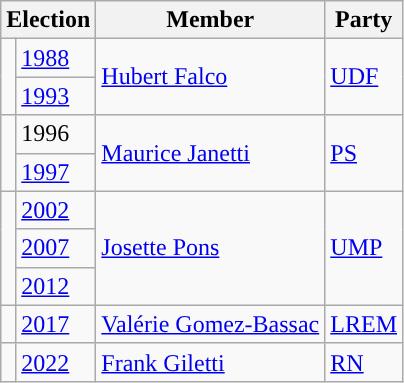<table class="wikitable">
<tr>
<th colspan=2>Election</th>
<th>Member</th>
<th>Party</th>
</tr>
<tr>
<td rowspan="2" style="background-color: "></td>
<td><a href='#'>1988</a></td>
<td rowspan="2"><a href='#'>Hubert Falco</a></td>
<td rowspan="2"><a href='#'>UDF</a></td>
</tr>
<tr>
<td><a href='#'>1993</a></td>
</tr>
<tr>
<td rowspan="2" style="background-color: "></td>
<td>1996</td>
<td rowspan="2"><a href='#'>Maurice Janetti</a></td>
<td rowspan="2"><a href='#'>PS</a></td>
</tr>
<tr>
<td><a href='#'>1997</a></td>
</tr>
<tr>
<td rowspan="3" style="background-color: "></td>
<td><a href='#'>2002</a></td>
<td rowspan="3"><a href='#'>Josette Pons</a></td>
<td rowspan="3"><a href='#'>UMP</a></td>
</tr>
<tr>
<td><a href='#'>2007</a></td>
</tr>
<tr>
<td><a href='#'>2012</a></td>
</tr>
<tr>
<td style="background-color: "></td>
<td><a href='#'>2017</a></td>
<td><a href='#'>Valérie Gomez-Bassac</a></td>
<td><a href='#'>LREM</a></td>
</tr>
<tr>
<td style="background-color: "></td>
<td><a href='#'>2022</a></td>
<td><a href='#'>Frank Giletti</a></td>
<td><a href='#'>RN</a></td>
</tr>
</table>
